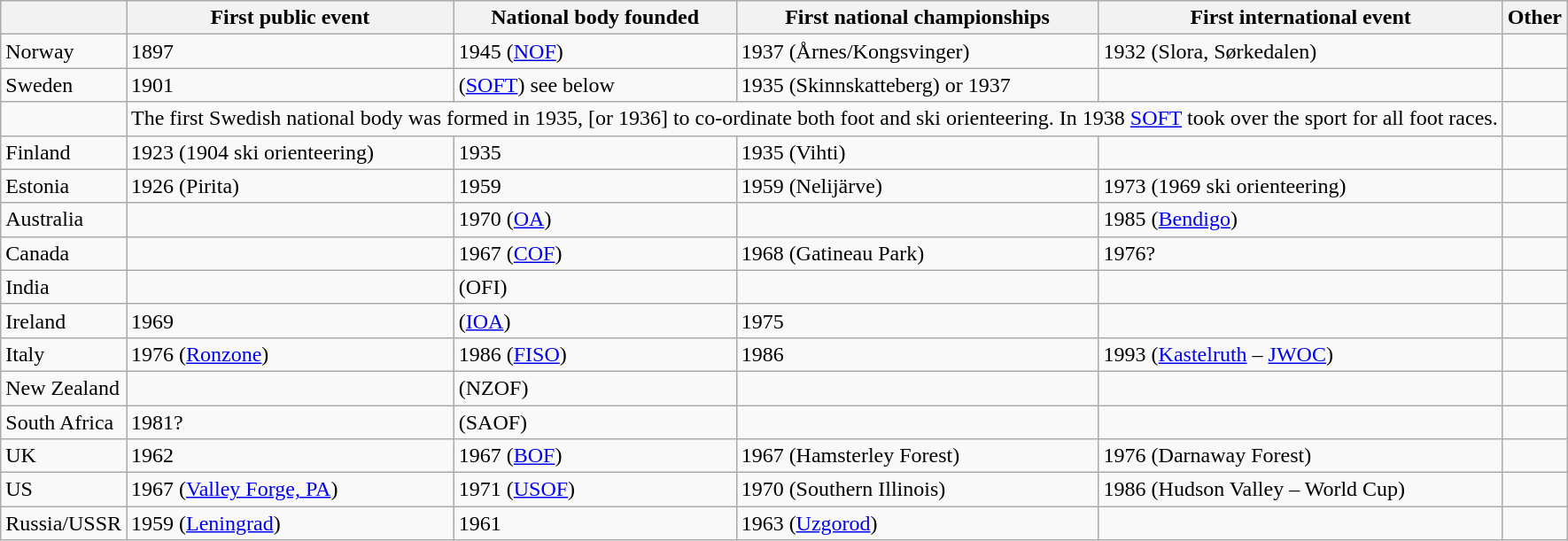<table class=wikitable>
<tr>
<th></th>
<th>First public event</th>
<th>National body founded</th>
<th>First national championships</th>
<th>First international event</th>
<th>Other</th>
</tr>
<tr valign=top>
<td>Norway</td>
<td>1897</td>
<td>1945 (<a href='#'>NOF</a>)</td>
<td>1937 (Årnes/Kongsvinger)</td>
<td>1932 (Slora, Sørkedalen)</td>
<td></td>
</tr>
<tr valign=top>
<td>Sweden</td>
<td>1901</td>
<td>(<a href='#'>SOFT</a>) see below</td>
<td>1935 (Skinnskatteberg) or 1937</td>
<td></td>
<td></td>
</tr>
<tr>
<td colspan=1></td>
<td colspan=4>The first Swedish national body was formed in 1935, [or 1936] to co-ordinate both foot and ski orienteering. In 1938 <a href='#'>SOFT</a> took over the sport for all foot races.</td>
<td></td>
</tr>
<tr>
<td>Finland</td>
<td>1923 (1904 ski orienteering)</td>
<td>1935</td>
<td>1935 (Vihti)</td>
<td></td>
<td></td>
</tr>
<tr valign=top>
<td>Estonia</td>
<td>1926 (Pirita)</td>
<td>1959</td>
<td>1959 (Nelijärve)</td>
<td>1973 (1969 ski orienteering)</td>
<td></td>
</tr>
<tr valign=top>
<td>Australia</td>
<td></td>
<td>1970 (<a href='#'>OA</a>)</td>
<td></td>
<td>1985 (<a href='#'>Bendigo</a>)</td>
<td></td>
</tr>
<tr valign=top>
<td>Canada</td>
<td></td>
<td>1967 (<a href='#'>COF</a>)</td>
<td>1968 (Gatineau Park)</td>
<td>1976?</td>
<td></td>
</tr>
<tr valign=top>
<td>India</td>
<td></td>
<td>(OFI)</td>
<td></td>
<td></td>
<td></td>
</tr>
<tr valign=top>
<td>Ireland</td>
<td>1969</td>
<td>(<a href='#'>IOA</a>)</td>
<td>1975</td>
<td></td>
<td></td>
</tr>
<tr valign=top>
<td>Italy</td>
<td>1976 (<a href='#'>Ronzone</a>)</td>
<td>1986 (<a href='#'>FISO</a>)</td>
<td>1986</td>
<td>1993 (<a href='#'>Kastelruth</a> – <a href='#'>JWOC</a>)</td>
<td></td>
</tr>
<tr valign=top>
<td>New Zealand</td>
<td></td>
<td>(NZOF)</td>
<td></td>
<td></td>
<td></td>
</tr>
<tr valign=top>
<td>South Africa</td>
<td>1981?</td>
<td>(SAOF)</td>
<td></td>
<td></td>
<td></td>
</tr>
<tr valign=top>
<td>UK</td>
<td>1962</td>
<td>1967 (<a href='#'>BOF</a>)</td>
<td>1967 (Hamsterley Forest)</td>
<td>1976 (Darnaway Forest)</td>
<td></td>
</tr>
<tr valign=top>
<td>US</td>
<td>1967 (<a href='#'>Valley Forge, PA</a>)</td>
<td>1971 (<a href='#'>USOF</a>)</td>
<td>1970 (Southern Illinois)</td>
<td>1986 (Hudson Valley – World Cup)</td>
<td></td>
</tr>
<tr valign=top>
<td>Russia/USSR</td>
<td>1959 (<a href='#'>Leningrad</a>)</td>
<td>1961</td>
<td>1963 (<a href='#'>Uzgorod</a>)</td>
<td></td>
<td></td>
</tr>
</table>
